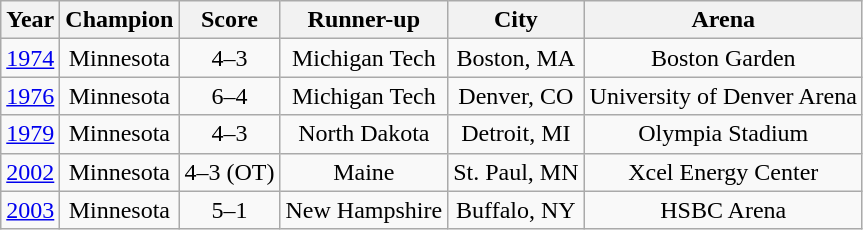<table class="wikitable sortable" style="text-align: center;">
<tr>
<th>Year</th>
<th>Champion</th>
<th>Score</th>
<th>Runner-up</th>
<th>City</th>
<th>Arena</th>
</tr>
<tr>
<td><a href='#'>1974</a></td>
<td>Minnesota</td>
<td>4–3</td>
<td>Michigan Tech</td>
<td>Boston, MA</td>
<td>Boston Garden</td>
</tr>
<tr>
<td><a href='#'>1976</a></td>
<td>Minnesota</td>
<td>6–4</td>
<td>Michigan Tech</td>
<td>Denver, CO</td>
<td>University of Denver Arena</td>
</tr>
<tr>
<td><a href='#'>1979</a></td>
<td>Minnesota</td>
<td>4–3</td>
<td>North Dakota</td>
<td>Detroit, MI</td>
<td>Olympia Stadium</td>
</tr>
<tr>
<td><a href='#'>2002</a></td>
<td>Minnesota</td>
<td>4–3 (OT)</td>
<td>Maine</td>
<td>St. Paul, MN</td>
<td>Xcel Energy Center</td>
</tr>
<tr>
<td><a href='#'>2003</a></td>
<td>Minnesota</td>
<td>5–1</td>
<td>New Hampshire</td>
<td>Buffalo, NY</td>
<td>HSBC Arena</td>
</tr>
</table>
